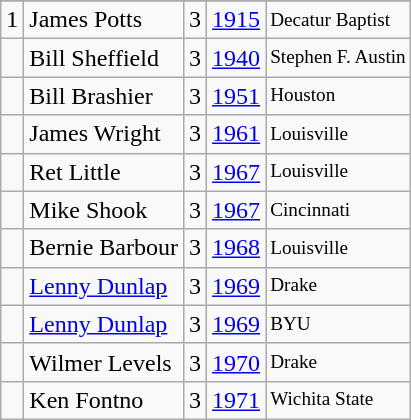<table class="wikitable">
<tr>
</tr>
<tr>
<td>1</td>
<td>James Potts</td>
<td>3</td>
<td><a href='#'>1915</a></td>
<td style="font-size:80%;">Decatur Baptist</td>
</tr>
<tr>
<td></td>
<td>Bill Sheffield</td>
<td>3</td>
<td><a href='#'>1940</a></td>
<td style="font-size:80%;">Stephen F. Austin</td>
</tr>
<tr>
<td></td>
<td>Bill Brashier</td>
<td>3</td>
<td><a href='#'>1951</a></td>
<td style="font-size:80%;">Houston</td>
</tr>
<tr>
<td></td>
<td>James Wright</td>
<td>3</td>
<td><a href='#'>1961</a></td>
<td style="font-size:80%;">Louisville</td>
</tr>
<tr>
<td></td>
<td>Ret Little</td>
<td>3</td>
<td><a href='#'>1967</a></td>
<td style="font-size:80%;">Louisville</td>
</tr>
<tr>
<td></td>
<td>Mike Shook</td>
<td>3</td>
<td><a href='#'>1967</a></td>
<td style="font-size:80%;">Cincinnati</td>
</tr>
<tr>
<td></td>
<td>Bernie Barbour</td>
<td>3</td>
<td><a href='#'>1968</a></td>
<td style="font-size:80%;">Louisville</td>
</tr>
<tr>
<td></td>
<td><a href='#'>Lenny Dunlap</a></td>
<td>3</td>
<td><a href='#'>1969</a></td>
<td style="font-size:80%;">Drake</td>
</tr>
<tr>
<td></td>
<td><a href='#'>Lenny Dunlap</a></td>
<td>3</td>
<td><a href='#'>1969</a></td>
<td style="font-size:80%;">BYU</td>
</tr>
<tr>
<td></td>
<td>Wilmer Levels</td>
<td>3</td>
<td><a href='#'>1970</a></td>
<td style="font-size:80%;">Drake</td>
</tr>
<tr>
<td></td>
<td>Ken Fontno</td>
<td>3</td>
<td><a href='#'>1971</a></td>
<td style="font-size:80%;">Wichita State</td>
</tr>
</table>
